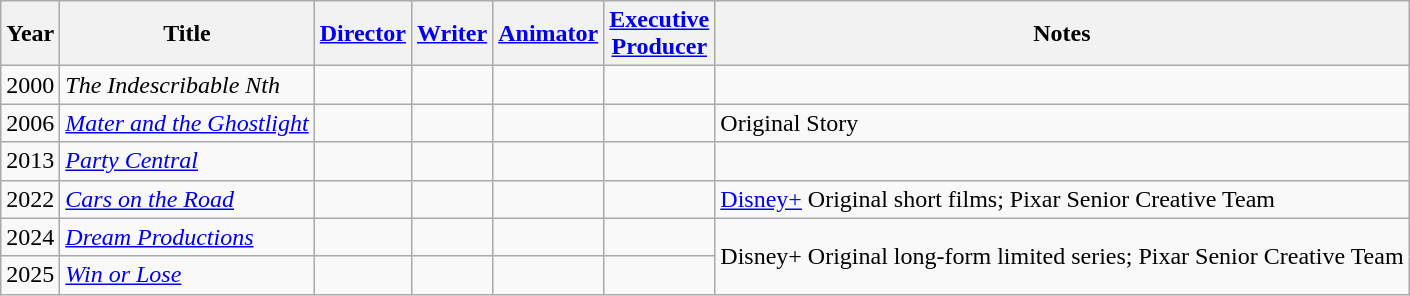<table class="wikitable">
<tr>
<th>Year</th>
<th>Title</th>
<th><a href='#'>Director</a></th>
<th><a href='#'>Writer</a></th>
<th><a href='#'>Animator</a></th>
<th><a href='#'>Executive<br>Producer</a></th>
<th>Notes</th>
</tr>
<tr>
<td>2000</td>
<td><em>The Indescribable Nth</em></td>
<td></td>
<td></td>
<td></td>
<td></td>
<td></td>
</tr>
<tr>
<td>2006</td>
<td><em><a href='#'>Mater and the Ghostlight</a></em></td>
<td></td>
<td></td>
<td></td>
<td></td>
<td>Original Story</td>
</tr>
<tr>
<td>2013</td>
<td><em><a href='#'>Party Central</a></em></td>
<td></td>
<td></td>
<td></td>
<td></td>
<td></td>
</tr>
<tr>
<td>2022</td>
<td><em><a href='#'>Cars on the Road</a></em></td>
<td></td>
<td></td>
<td></td>
<td></td>
<td><a href='#'>Disney+</a> Original short films; Pixar Senior Creative Team</td>
</tr>
<tr>
<td>2024</td>
<td><em><a href='#'>Dream Productions</a></em></td>
<td></td>
<td></td>
<td></td>
<td></td>
<td rowspan=2>Disney+ Original long-form limited series; Pixar Senior Creative Team</td>
</tr>
<tr>
<td>2025</td>
<td><em><a href='#'>Win or Lose</a></em></td>
<td></td>
<td></td>
<td></td>
<td></td>
</tr>
</table>
